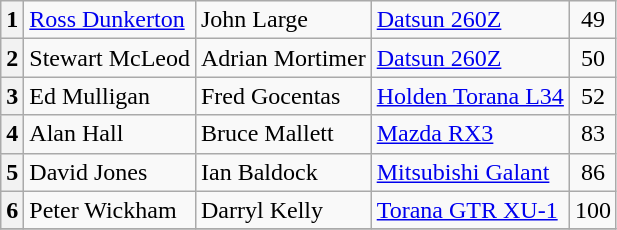<table class="wikitable" border="1">
<tr>
<th>1</th>
<td><a href='#'>Ross Dunkerton</a></td>
<td>John Large</td>
<td><a href='#'>Datsun 260Z</a></td>
<td align="center">49</td>
</tr>
<tr>
<th>2</th>
<td>Stewart McLeod</td>
<td>Adrian Mortimer</td>
<td><a href='#'>Datsun 260Z</a></td>
<td align="center">50</td>
</tr>
<tr>
<th>3</th>
<td>Ed Mulligan</td>
<td>Fred Gocentas</td>
<td><a href='#'>Holden Torana L34</a></td>
<td align="center">52</td>
</tr>
<tr>
<th>4</th>
<td>Alan Hall</td>
<td>Bruce Mallett</td>
<td><a href='#'>Mazda RX3</a></td>
<td align="center">83</td>
</tr>
<tr>
<th>5</th>
<td>David Jones</td>
<td>Ian Baldock</td>
<td><a href='#'>Mitsubishi Galant</a></td>
<td align="center">86</td>
</tr>
<tr>
<th>6</th>
<td>Peter Wickham</td>
<td>Darryl Kelly</td>
<td><a href='#'>Torana GTR XU-1</a></td>
<td align="center">100</td>
</tr>
<tr>
</tr>
</table>
